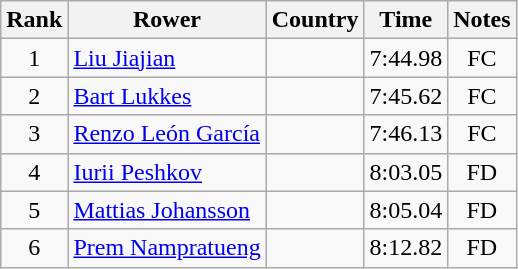<table class="wikitable" style="text-align:center">
<tr>
<th>Rank</th>
<th>Rower</th>
<th>Country</th>
<th>Time</th>
<th>Notes</th>
</tr>
<tr>
<td>1</td>
<td align="left"><a href='#'>Liu Jiajian</a></td>
<td align="left"></td>
<td>7:44.98</td>
<td>FC</td>
</tr>
<tr>
<td>2</td>
<td align="left"><a href='#'>Bart Lukkes</a></td>
<td align="left"></td>
<td>7:45.62</td>
<td>FC</td>
</tr>
<tr>
<td>3</td>
<td align="left"><a href='#'>Renzo León García</a></td>
<td align="left"></td>
<td>7:46.13</td>
<td>FC</td>
</tr>
<tr>
<td>4</td>
<td align="left"><a href='#'>Iurii Peshkov</a></td>
<td align="left"></td>
<td>8:03.05</td>
<td>FD</td>
</tr>
<tr>
<td>5</td>
<td align="left"><a href='#'>Mattias Johansson</a></td>
<td align="left"></td>
<td>8:05.04</td>
<td>FD</td>
</tr>
<tr>
<td>6</td>
<td align="left"><a href='#'>Prem Nampratueng</a></td>
<td align="left"></td>
<td>8:12.82</td>
<td>FD</td>
</tr>
</table>
